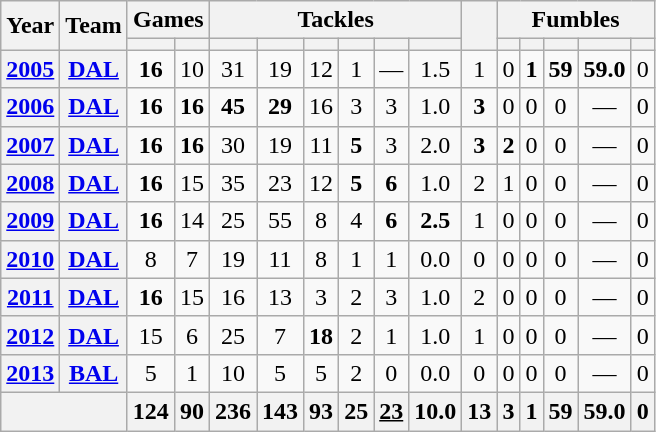<table class="wikitable" style="text-align:center;">
<tr>
<th rowspan="2">Year</th>
<th rowspan="2">Team</th>
<th colspan="2">Games</th>
<th colspan="6">Tackles</th>
<th rowspan="2"></th>
<th colspan="5">Fumbles</th>
</tr>
<tr>
<th></th>
<th></th>
<th></th>
<th></th>
<th></th>
<th></th>
<th></th>
<th></th>
<th></th>
<th></th>
<th></th>
<th></th>
<th></th>
</tr>
<tr>
<th><a href='#'>2005</a></th>
<th><a href='#'>DAL</a></th>
<td><strong>16</strong></td>
<td>10</td>
<td>31</td>
<td>19</td>
<td>12</td>
<td>1</td>
<td>—</td>
<td>1.5</td>
<td>1</td>
<td>0</td>
<td><strong>1</strong></td>
<td><strong>59</strong></td>
<td><strong>59.0</strong></td>
<td>0</td>
</tr>
<tr>
<th><a href='#'>2006</a></th>
<th><a href='#'>DAL</a></th>
<td><strong>16</strong></td>
<td><strong>16</strong></td>
<td><strong>45</strong></td>
<td><strong>29</strong></td>
<td>16</td>
<td>3</td>
<td>3</td>
<td>1.0</td>
<td><strong>3</strong></td>
<td>0</td>
<td>0</td>
<td>0</td>
<td>—</td>
<td>0</td>
</tr>
<tr>
<th><a href='#'>2007</a></th>
<th><a href='#'>DAL</a></th>
<td><strong>16</strong></td>
<td><strong>16</strong></td>
<td>30</td>
<td>19</td>
<td>11</td>
<td><strong>5</strong></td>
<td>3</td>
<td>2.0</td>
<td><strong>3</strong></td>
<td><strong>2</strong></td>
<td>0</td>
<td>0</td>
<td>—</td>
<td>0</td>
</tr>
<tr>
<th><a href='#'>2008</a></th>
<th><a href='#'>DAL</a></th>
<td><strong>16</strong></td>
<td>15</td>
<td>35</td>
<td>23</td>
<td>12</td>
<td><strong>5</strong></td>
<td><strong>6</strong></td>
<td>1.0</td>
<td>2</td>
<td>1</td>
<td>0</td>
<td>0</td>
<td>—</td>
<td>0</td>
</tr>
<tr>
<th><a href='#'>2009</a></th>
<th><a href='#'>DAL</a></th>
<td><strong>16</strong></td>
<td>14</td>
<td>25</td>
<td>55</td>
<td>8</td>
<td>4</td>
<td><strong>6</strong></td>
<td><strong>2.5</strong></td>
<td>1</td>
<td>0</td>
<td>0</td>
<td>0</td>
<td>—</td>
<td>0</td>
</tr>
<tr>
<th><a href='#'>2010</a></th>
<th><a href='#'>DAL</a></th>
<td>8</td>
<td>7</td>
<td>19</td>
<td>11</td>
<td>8</td>
<td>1</td>
<td>1</td>
<td>0.0</td>
<td>0</td>
<td>0</td>
<td>0</td>
<td>0</td>
<td>—</td>
<td>0</td>
</tr>
<tr>
<th><a href='#'>2011</a></th>
<th><a href='#'>DAL</a></th>
<td><strong>16</strong></td>
<td>15</td>
<td>16</td>
<td>13</td>
<td>3</td>
<td>2</td>
<td>3</td>
<td>1.0</td>
<td>2</td>
<td>0</td>
<td>0</td>
<td>0</td>
<td>—</td>
<td>0</td>
</tr>
<tr>
<th><a href='#'>2012</a></th>
<th><a href='#'>DAL</a></th>
<td>15</td>
<td>6</td>
<td>25</td>
<td>7</td>
<td><strong>18</strong></td>
<td>2</td>
<td>1</td>
<td>1.0</td>
<td>1</td>
<td>0</td>
<td>0</td>
<td>0</td>
<td>—</td>
<td>0</td>
</tr>
<tr>
<th><a href='#'>2013</a></th>
<th><a href='#'>BAL</a></th>
<td>5</td>
<td>1</td>
<td>10</td>
<td>5</td>
<td>5</td>
<td>2</td>
<td>0</td>
<td>0.0</td>
<td>0</td>
<td>0</td>
<td>0</td>
<td>0</td>
<td>—</td>
<td>0</td>
</tr>
<tr>
<th colspan="2"></th>
<th>124</th>
<th>90</th>
<th>236</th>
<th>143</th>
<th>93</th>
<th>25</th>
<th><u>23</u></th>
<th>10.0</th>
<th>13</th>
<th>3</th>
<th>1</th>
<th>59</th>
<th>59.0</th>
<th>0</th>
</tr>
</table>
